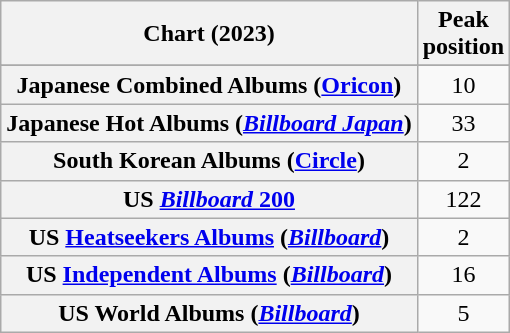<table class="wikitable sortable plainrowheaders" style="text-align:center;">
<tr>
<th scope="col">Chart (2023)</th>
<th scope="col">Peak<br>position</th>
</tr>
<tr>
</tr>
<tr>
</tr>
<tr>
<th scope="row">Japanese Combined Albums (<a href='#'>Oricon</a>)</th>
<td>10</td>
</tr>
<tr>
<th scope="row">Japanese Hot Albums (<em><a href='#'>Billboard Japan</a></em>)</th>
<td>33</td>
</tr>
<tr>
<th scope="row">South Korean Albums (<a href='#'>Circle</a>)</th>
<td>2</td>
</tr>
<tr>
<th scope="row">US <a href='#'><em>Billboard</em> 200</a></th>
<td>122</td>
</tr>
<tr>
<th scope="row">US <a href='#'>Heatseekers Albums</a> (<em><a href='#'>Billboard</a></em>)</th>
<td>2</td>
</tr>
<tr>
<th scope="row">US <a href='#'>Independent Albums</a> (<em><a href='#'>Billboard</a></em>)</th>
<td>16</td>
</tr>
<tr>
<th scope="row">US World Albums (<em><a href='#'>Billboard</a></em>)</th>
<td>5</td>
</tr>
</table>
